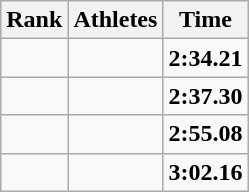<table class=wikitable style="text-align:center;">
<tr>
<th>Rank</th>
<th>Athletes</th>
<th>Time</th>
</tr>
<tr>
<td></td>
<td align=left></td>
<td><strong>2:34.21</strong></td>
</tr>
<tr>
<td></td>
<td align=left></td>
<td><strong>2:37.30</strong></td>
</tr>
<tr>
<td></td>
<td align=left></td>
<td><strong>2:55.08</strong></td>
</tr>
<tr>
<td></td>
<td align=left></td>
<td><strong>3:02.16</strong></td>
</tr>
</table>
